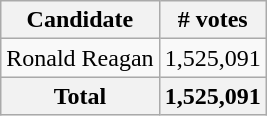<table class="wikitable sortable">
<tr>
<th>Candidate</th>
<th># votes</th>
</tr>
<tr>
<td>Ronald Reagan</td>
<td>1,525,091</td>
</tr>
<tr>
<th>Total</th>
<th>1,525,091</th>
</tr>
</table>
